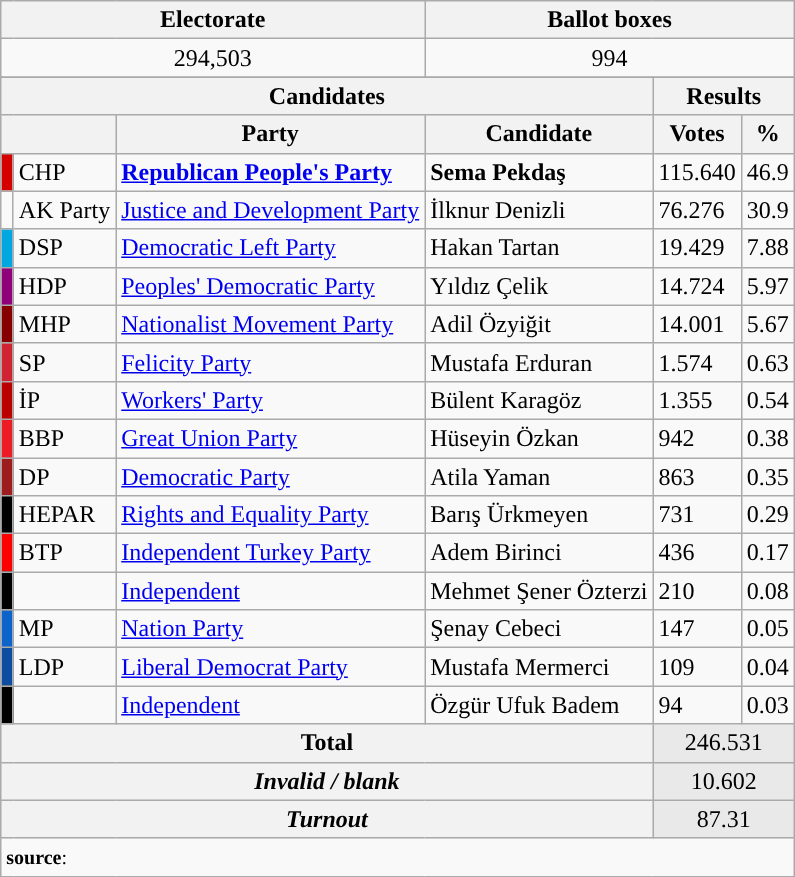<table class="wikitable">
<tr style="background-color:#F2F2F2">
<td align="center" colspan="3"><strong>Electorate</strong></td>
<td align="center" colspan="7"><strong>Ballot boxes</strong></td>
</tr>
<tr align="left">
<td align="center" colspan="3">294,503</td>
<td align="center" colspan="7">994</td>
</tr>
<tr>
</tr>
<tr style="background-color:#E9E9E9">
</tr>
<tr>
<th align="center" colspan="4">Candidates</th>
<th align="center" colspan="6">Results</th>
</tr>
<tr style="background-color:#E9E9E9">
<th align="center" colspan="2"></th>
<th align="center">Party</th>
<th align="center">Candidate</th>
<th align="center">Votes</th>
<th align="center">%</th>
</tr>
<tr align="left">
<td bgcolor="#d50000" width=1></td>
<td>CHP</td>
<td><strong><a href='#'>Republican People's Party</a></strong></td>
<td><strong>Sema Pekdaş</strong></td>
<td>115.640</td>
<td>46.9</td>
</tr>
<tr align="left">
<td></td>
<td>AK Party</td>
<td><a href='#'>Justice and Development Party</a></td>
<td>İlknur Denizli</td>
<td>76.276</td>
<td>30.9</td>
</tr>
<tr align="left">
<td bgcolor="#01A7E1" width=1></td>
<td>DSP</td>
<td><a href='#'>Democratic Left Party</a></td>
<td>Hakan Tartan</td>
<td>19.429</td>
<td>7.88</td>
</tr>
<tr align="left">
<td bgcolor="#91007B" width=1></td>
<td>HDP</td>
<td><a href='#'>Peoples' Democratic Party</a></td>
<td>Yıldız Çelik</td>
<td>14.724</td>
<td>5.97</td>
</tr>
<tr align="left">
<td bgcolor="#870000" width=1></td>
<td>MHP</td>
<td><a href='#'>Nationalist Movement Party</a></td>
<td>Adil Özyiğit</td>
<td>14.001</td>
<td>5.67</td>
</tr>
<tr align="left">
<td bgcolor="#D02433" width=1></td>
<td>SP</td>
<td><a href='#'>Felicity Party</a></td>
<td>Mustafa Erduran</td>
<td>1.574</td>
<td>0.63</td>
</tr>
<tr align="left">
<td bgcolor="#BB0000" width=1></td>
<td>İP</td>
<td><a href='#'>Workers' Party</a></td>
<td>Bülent Karagöz</td>
<td>1.355</td>
<td>0.54</td>
</tr>
<tr align="left">
<td bgcolor="#ED1C24" width=1></td>
<td>BBP</td>
<td><a href='#'>Great Union Party</a></td>
<td>Hüseyin Özkan</td>
<td>942</td>
<td>0.38</td>
</tr>
<tr align="left">
<td bgcolor="#9D1D1E" width=1></td>
<td>DP</td>
<td><a href='#'>Democratic Party</a></td>
<td>Atila Yaman</td>
<td>863</td>
<td>0.35</td>
</tr>
<tr align="left">
<td bgcolor="#000000" width=1></td>
<td>HEPAR</td>
<td><a href='#'>Rights and Equality Party</a></td>
<td>Barış Ürkmeyen</td>
<td>731</td>
<td>0.29</td>
</tr>
<tr align="left">
<td bgcolor="#FE0000" width=1></td>
<td>BTP</td>
<td><a href='#'>Independent Turkey Party</a></td>
<td>Adem Birinci</td>
<td>436</td>
<td>0.17</td>
</tr>
<tr align="left">
<td bgcolor=" " width=1></td>
<td></td>
<td><a href='#'>Independent</a></td>
<td>Mehmet Şener Özterzi</td>
<td>210</td>
<td>0.08</td>
</tr>
<tr align="left">
<td bgcolor="#0C63CA" width=1></td>
<td>MP</td>
<td><a href='#'>Nation Party</a></td>
<td>Şenay Cebeci</td>
<td>147</td>
<td>0.05</td>
</tr>
<tr align="left">
<td bgcolor="#0C4DA2" width=1></td>
<td>LDP</td>
<td><a href='#'>Liberal Democrat Party</a></td>
<td>Mustafa Mermerci</td>
<td>109</td>
<td>0.04</td>
</tr>
<tr align="left">
<td bgcolor=" " width=1></td>
<td></td>
<td><a href='#'>Independent</a></td>
<td>Özgür Ufuk Badem</td>
<td>94</td>
<td>0.03</td>
</tr>
<tr style="background-color:#E9E9E9" align="left">
<th align="center" colspan="4"><strong>Total</strong></th>
<td align="center" colspan="5">246.531</td>
</tr>
<tr style="background-color:#E9E9E9" align="left">
<th align="center" colspan="4"><em>Invalid / blank</em></th>
<td align="center" colspan="5">10.602</td>
</tr>
<tr style="background-color:#E9E9E9" align="left">
<th align="center" colspan="4"><em>Turnout</em></th>
<td align="center" colspan="5">87.31</td>
</tr>
<tr>
<td align="left" colspan=10><small><strong>source</strong>: </small></td>
</tr>
</table>
